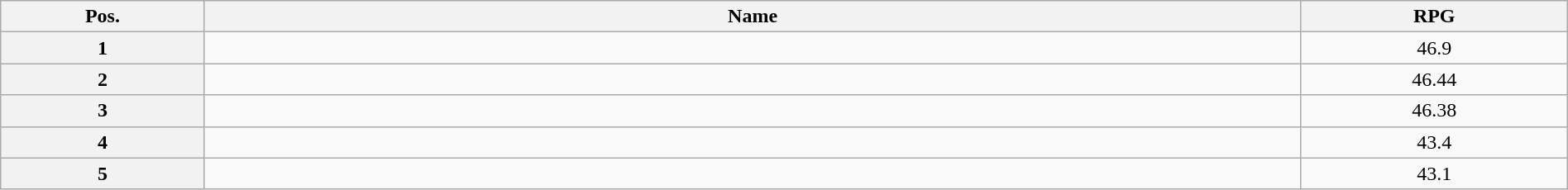<table class=wikitable width=100% style="text-align:center;">
<tr>
<th width="13%">Pos.</th>
<th width="70%">Name</th>
<th width="17%">RPG</th>
</tr>
<tr>
<th>1</th>
<td align=left></td>
<td>46.9</td>
</tr>
<tr>
<th>2</th>
<td align=left></td>
<td>46.44</td>
</tr>
<tr>
<th>3</th>
<td align=left></td>
<td>46.38</td>
</tr>
<tr>
<th>4</th>
<td align=left></td>
<td>43.4</td>
</tr>
<tr>
<th>5</th>
<td align=left></td>
<td>43.1</td>
</tr>
</table>
